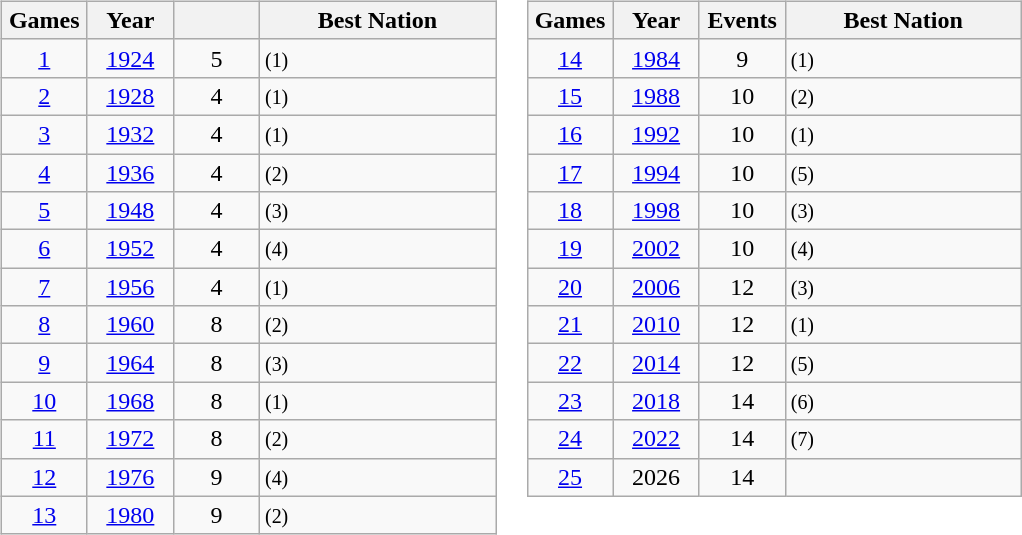<table>
<tr>
<td><br><table class=wikitable>
<tr>
<th width=50>Games</th>
<th width=50>Year</th>
<th width=50></th>
<th width=150>Best Nation</th>
</tr>
<tr>
<td align=center><a href='#'>1</a></td>
<td align=center><a href='#'>1924</a></td>
<td align=center>5</td>
<td> <small>(1)</small></td>
</tr>
<tr>
<td align=center><a href='#'>2</a></td>
<td align=center><a href='#'>1928</a></td>
<td align=center>4</td>
<td> <small>(1)</small></td>
</tr>
<tr>
<td align=center><a href='#'>3</a></td>
<td align=center><a href='#'>1932</a></td>
<td align=center>4</td>
<td> <small>(1)</small></td>
</tr>
<tr>
<td align=center><a href='#'>4</a></td>
<td align=center><a href='#'>1936</a></td>
<td align=center>4</td>
<td> <small>(2)</small></td>
</tr>
<tr>
<td align=center><a href='#'>5</a></td>
<td align=center><a href='#'>1948</a></td>
<td align=center>4</td>
<td> <small>(3)</small></td>
</tr>
<tr>
<td align=center><a href='#'>6</a></td>
<td align=center><a href='#'>1952</a></td>
<td align=center>4</td>
<td> <small>(4)</small></td>
</tr>
<tr>
<td align=center><a href='#'>7</a></td>
<td align=center><a href='#'>1956</a></td>
<td align=center>4</td>
<td> <small>(1)</small></td>
</tr>
<tr>
<td align=center><a href='#'>8</a></td>
<td align=center><a href='#'>1960</a></td>
<td align=center>8</td>
<td> <small>(2)</small></td>
</tr>
<tr>
<td align=center><a href='#'>9</a></td>
<td align=center><a href='#'>1964</a></td>
<td align=center>8</td>
<td> <small>(3)</small></td>
</tr>
<tr>
<td align=center><a href='#'>10</a></td>
<td align=center><a href='#'>1968</a></td>
<td align=center>8</td>
<td> <small>(1)</small></td>
</tr>
<tr>
<td align=center><a href='#'>11</a></td>
<td align=center><a href='#'>1972</a></td>
<td align=center>8</td>
<td> <small>(2)</small></td>
</tr>
<tr>
<td align=center><a href='#'>12</a></td>
<td align=center><a href='#'>1976</a></td>
<td align=center>9</td>
<td> <small>(4)</small></td>
</tr>
<tr>
<td align=center><a href='#'>13</a></td>
<td align=center><a href='#'>1980</a></td>
<td align=center>9</td>
<td> <small>(2)</small></td>
</tr>
</table>
</td>
<td valign=top><br><table class=wikitable>
<tr>
<th width=50>Games</th>
<th width=50>Year</th>
<th width=50>Events</th>
<th width=150>Best Nation</th>
</tr>
<tr>
<td align=center><a href='#'>14</a></td>
<td align=center><a href='#'>1984</a></td>
<td align=center>9</td>
<td> <small>(1)</small></td>
</tr>
<tr>
<td align=center><a href='#'>15</a></td>
<td align=center><a href='#'>1988</a></td>
<td align=center>10</td>
<td> <small>(2)</small></td>
</tr>
<tr>
<td align=center><a href='#'>16</a></td>
<td align=center><a href='#'>1992</a></td>
<td align=center>10</td>
<td> <small>(1)</small></td>
</tr>
<tr>
<td align=center><a href='#'>17</a></td>
<td align=center><a href='#'>1994</a></td>
<td align=center>10</td>
<td> <small>(5)</small></td>
</tr>
<tr>
<td align=center><a href='#'>18</a></td>
<td align=center><a href='#'>1998</a></td>
<td align=center>10</td>
<td> <small>(3)</small></td>
</tr>
<tr>
<td align=center><a href='#'>19</a></td>
<td align=center><a href='#'>2002</a></td>
<td align=center>10</td>
<td> <small>(4)</small></td>
</tr>
<tr>
<td align=center><a href='#'>20</a></td>
<td align=center><a href='#'>2006</a></td>
<td align=center>12</td>
<td> <small>(3)</small></td>
</tr>
<tr>
<td align=center><a href='#'>21</a></td>
<td align=center><a href='#'>2010</a></td>
<td align=center>12</td>
<td> <small>(1)</small></td>
</tr>
<tr>
<td align=center><a href='#'>22</a></td>
<td align=center><a href='#'>2014</a></td>
<td align=center>12</td>
<td> <small>(5)</small></td>
</tr>
<tr>
<td align=center><a href='#'>23</a></td>
<td align=center><a href='#'>2018</a></td>
<td align=center>14</td>
<td> <small>(6)</small></td>
</tr>
<tr>
<td align=center><a href='#'>24</a></td>
<td align=center><a href='#'>2022</a></td>
<td align=center>14</td>
<td> <small>(7)</small></td>
</tr>
<tr>
<td align=center><a href='#'>25</a></td>
<td align=center>2026</td>
<td align=center>14</td>
<td></td>
</tr>
</table>
</td>
</tr>
</table>
